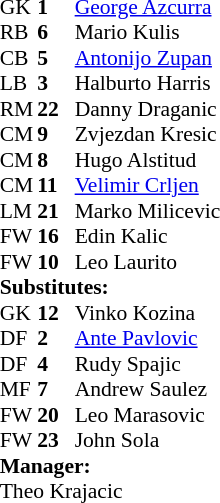<table cellspacing="0" cellpadding="0" style="font-size:90%; margin:auto;">
<tr>
<th width=25></th>
<th width=25></th>
</tr>
<tr>
<td>GK</td>
<td><strong>1</strong></td>
<td> <a href='#'>George Azcurra</a></td>
<td></td>
<td></td>
</tr>
<tr>
<td>RB</td>
<td><strong>6</strong></td>
<td>Mario Kulis</td>
</tr>
<tr>
<td>CB</td>
<td><strong>5</strong></td>
<td> <a href='#'>Antonijo Zupan</a></td>
<td></td>
<td></td>
</tr>
<tr>
<td>LB</td>
<td><strong>3</strong></td>
<td> Halburto Harris</td>
</tr>
<tr>
<td>RM</td>
<td><strong>22</strong></td>
<td>Danny Draganic</td>
<td></td>
<td></td>
</tr>
<tr>
<td>CM</td>
<td><strong>9</strong></td>
<td>Zvjezdan Kresic</td>
<td></td>
<td></td>
</tr>
<tr>
<td>CM</td>
<td><strong>8</strong></td>
<td> Hugo Alstitud</td>
<td></td>
<td></td>
</tr>
<tr>
<td>CM</td>
<td><strong>11</strong></td>
<td> <a href='#'>Velimir Crljen</a></td>
<td></td>
<td></td>
</tr>
<tr>
<td>LM</td>
<td><strong>21</strong></td>
<td>Marko Milicevic</td>
<td></td>
<td></td>
</tr>
<tr>
<td>FW</td>
<td><strong>16</strong></td>
<td>Edin Kalic</td>
<td></td>
<td></td>
</tr>
<tr>
<td>FW</td>
<td><strong>10</strong></td>
<td>Leo Laurito</td>
<td></td>
<td></td>
</tr>
<tr>
<td colspan=3><strong>Substitutes:</strong></td>
</tr>
<tr>
<td>GK</td>
<td><strong>12</strong></td>
<td>Vinko Kozina</td>
<td></td>
<td></td>
</tr>
<tr>
<td>DF</td>
<td><strong>2</strong></td>
<td> <a href='#'>Ante Pavlovic</a></td>
<td></td>
<td></td>
</tr>
<tr>
<td>DF</td>
<td><strong>4</strong></td>
<td>Rudy Spajic</td>
<td></td>
<td></td>
</tr>
<tr>
<td>MF</td>
<td><strong>7</strong></td>
<td>Andrew Saulez</td>
<td></td>
<td></td>
</tr>
<tr>
<td>FW</td>
<td><strong>20</strong></td>
<td>Leo Marasovic</td>
<td></td>
<td></td>
</tr>
<tr>
<td>FW</td>
<td><strong>23</strong></td>
<td>John Sola</td>
<td></td>
<td></td>
</tr>
<tr>
<td colspan=3><strong>Manager:</strong></td>
</tr>
<tr>
<td colspan=4> Theo Krajacic</td>
</tr>
</table>
